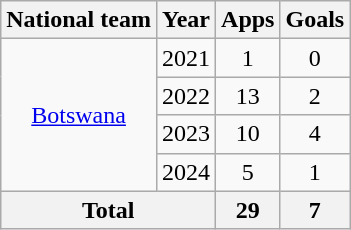<table class="wikitable" style="text-align:center">
<tr>
<th>National team</th>
<th>Year</th>
<th>Apps</th>
<th>Goals</th>
</tr>
<tr>
<td rowspan="4"><a href='#'>Botswana</a></td>
<td>2021</td>
<td>1</td>
<td>0</td>
</tr>
<tr>
<td>2022</td>
<td>13</td>
<td>2</td>
</tr>
<tr>
<td>2023</td>
<td>10</td>
<td>4</td>
</tr>
<tr>
<td>2024</td>
<td>5</td>
<td>1</td>
</tr>
<tr>
<th colspan="2">Total</th>
<th>29</th>
<th>7</th>
</tr>
</table>
